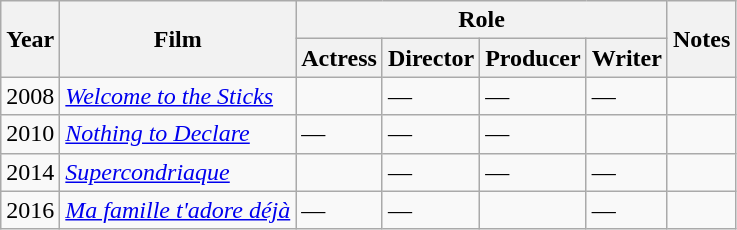<table class="wikitable">
<tr>
<th rowspan="2">Year</th>
<th rowspan="2">Film</th>
<th colspan="4">Role</th>
<th rowspan="2">Notes</th>
</tr>
<tr>
<th>Actress</th>
<th>Director</th>
<th>Producer</th>
<th>Writer</th>
</tr>
<tr>
<td>2008</td>
<td><em><a href='#'>Welcome to the Sticks</a></em></td>
<td></td>
<td>—</td>
<td>—</td>
<td>—</td>
<td></td>
</tr>
<tr>
<td>2010</td>
<td><a href='#'><em>Nothing to Declare</em></a></td>
<td>—</td>
<td>—</td>
<td>—</td>
<td></td>
<td></td>
</tr>
<tr>
<td>2014</td>
<td><em><a href='#'>Supercondriaque</a></em></td>
<td></td>
<td>—</td>
<td>—</td>
<td>—</td>
<td></td>
</tr>
<tr>
<td>2016</td>
<td><em><a href='#'>Ma famille t'adore déjà</a></em></td>
<td>—</td>
<td>—</td>
<td></td>
<td>—</td>
<td></td>
</tr>
</table>
